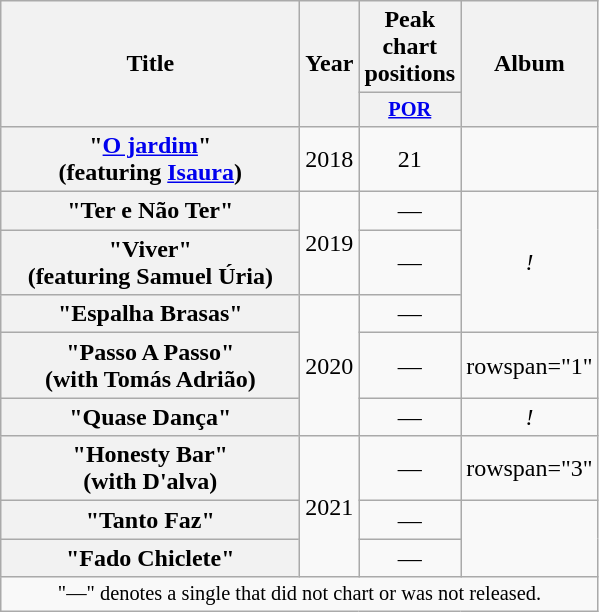<table class="wikitable plainrowheaders" style="text-align:center;">
<tr>
<th scope="col" rowspan="2" style="width:12em;">Title</th>
<th scope="col" rowspan="2" style="width:1em;">Year</th>
<th scope="col" colspan="1">Peak chart positions</th>
<th scope="col" rowspan="2">Album</th>
</tr>
<tr>
<th scope="col" style="width:3em;font-size:85%;"><a href='#'>POR</a></th>
</tr>
<tr>
<th scope="row">"<a href='#'>O jardim</a>"<br><span>(featuring <a href='#'>Isaura</a>)</span></th>
<td>2018</td>
<td>21</td>
<td></td>
</tr>
<tr>
<th scope="row">"Ter e Não Ter"</th>
<td rowspan="2">2019</td>
<td>—</td>
<td rowspan="3"><em>!</em></td>
</tr>
<tr>
<th scope="row">"Viver"<br><span>(featuring Samuel Úria)</span></th>
<td>—</td>
</tr>
<tr>
<th scope="row">"Espalha Brasas"</th>
<td rowspan="3">2020</td>
<td>—</td>
</tr>
<tr>
<th scope="row">"Passo A Passo"<br><span>(with Tomás Adrião)</span></th>
<td>—</td>
<td>rowspan="1" </td>
</tr>
<tr>
<th scope="row">"Quase Dança"</th>
<td>—</td>
<td><em>!</em></td>
</tr>
<tr>
<th scope="row">"Honesty Bar"<br><span>(with D'alva)</span></th>
<td rowspan="3">2021</td>
<td>—</td>
<td>rowspan="3" </td>
</tr>
<tr>
<th scope="row">"Tanto Faz"</th>
<td>—</td>
</tr>
<tr>
<th scope="row">"Fado Chiclete"</th>
<td>—</td>
</tr>
<tr>
<td style="text-align:center; font-size:85%;" colspan="10">"—" denotes a single that did not chart or was not released.</td>
</tr>
</table>
